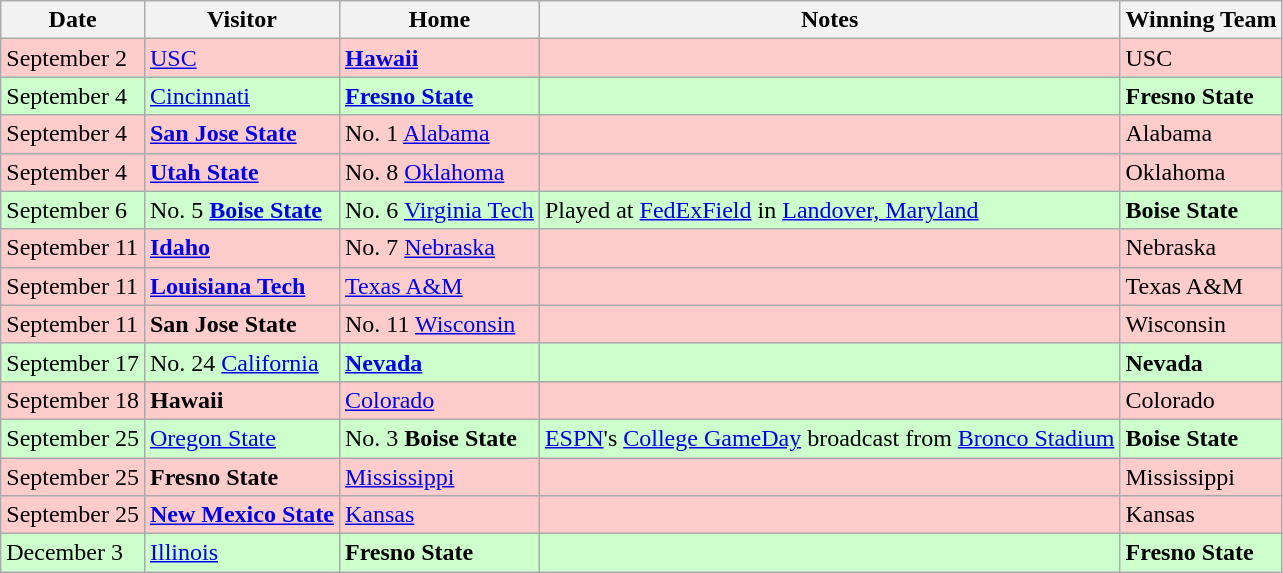<table class="wikitable">
<tr>
<th>Date</th>
<th>Visitor</th>
<th>Home</th>
<th>Notes</th>
<th>Winning Team</th>
</tr>
<tr bgcolor=#ffcccc>
<td>September 2</td>
<td><a href='#'>USC</a></td>
<td><strong><a href='#'>Hawaii</a></strong></td>
<td></td>
<td>USC</td>
</tr>
<tr bgcolor=#ccffcc>
<td>September 4</td>
<td><a href='#'>Cincinnati</a></td>
<td><strong><a href='#'>Fresno State</a></strong></td>
<td></td>
<td><strong>Fresno State</strong></td>
</tr>
<tr bgcolor=#ffcccc>
<td>September 4</td>
<td><strong><a href='#'>San Jose State</a></strong></td>
<td>No. 1 <a href='#'>Alabama</a></td>
<td></td>
<td>Alabama</td>
</tr>
<tr bgcolor=#ffcccc>
<td>September 4</td>
<td><strong><a href='#'>Utah State</a></strong></td>
<td>No. 8 <a href='#'>Oklahoma</a></td>
<td></td>
<td>Oklahoma</td>
</tr>
<tr bgcolor=#ccffcc>
<td>September 6</td>
<td>No. 5 <strong><a href='#'>Boise State</a></strong></td>
<td>No. 6 <a href='#'>Virginia Tech</a></td>
<td>Played at <a href='#'>FedExField</a> in <a href='#'>Landover, Maryland</a></td>
<td><strong>Boise State</strong></td>
</tr>
<tr bgcolor=#ffcccc>
<td>September 11</td>
<td><strong><a href='#'>Idaho</a></strong></td>
<td>No. 7 <a href='#'>Nebraska</a></td>
<td></td>
<td>Nebraska</td>
</tr>
<tr bgcolor=#ffcccc>
<td>September 11</td>
<td><strong><a href='#'>Louisiana Tech</a></strong></td>
<td><a href='#'>Texas A&M</a></td>
<td></td>
<td>Texas A&M</td>
</tr>
<tr bgcolor=#ffcccc>
<td>September 11</td>
<td><strong>San Jose State</strong></td>
<td>No. 11 <a href='#'>Wisconsin</a></td>
<td></td>
<td>Wisconsin</td>
</tr>
<tr bgcolor=#ccffcc>
<td>September 17</td>
<td>No. 24 <a href='#'>California</a></td>
<td><strong><a href='#'>Nevada</a></strong></td>
<td></td>
<td><strong>Nevada</strong></td>
</tr>
<tr bgcolor=#ffcccc>
<td>September 18</td>
<td><strong>Hawaii</strong></td>
<td><a href='#'>Colorado</a></td>
<td></td>
<td>Colorado</td>
</tr>
<tr bgcolor=#ccffcc>
<td>September 25</td>
<td><a href='#'>Oregon State</a></td>
<td>No. 3 <strong>Boise State</strong></td>
<td><a href='#'>ESPN</a>'s <a href='#'>College GameDay</a> broadcast from <a href='#'>Bronco Stadium</a></td>
<td><strong>Boise State</strong></td>
</tr>
<tr bgcolor=#ffcccc>
<td>September 25</td>
<td><strong>Fresno State</strong></td>
<td><a href='#'>Mississippi</a></td>
<td></td>
<td>Mississippi</td>
</tr>
<tr bgcolor=#ffcccc>
<td>September 25</td>
<td><strong><a href='#'>New Mexico State</a></strong></td>
<td><a href='#'>Kansas</a></td>
<td></td>
<td>Kansas</td>
</tr>
<tr bgcolor=#ccffcc>
<td>December 3</td>
<td><a href='#'>Illinois</a></td>
<td><strong>Fresno State</strong></td>
<td></td>
<td><strong>Fresno State</strong></td>
</tr>
</table>
